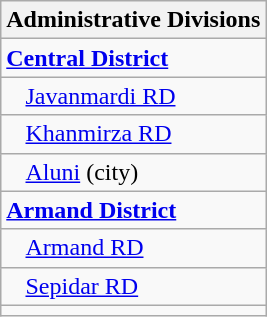<table class="wikitable">
<tr>
<th>Administrative Divisions</th>
</tr>
<tr>
<td><strong><a href='#'>Central District</a></strong></td>
</tr>
<tr>
<td style="padding-left: 1em;"><a href='#'>Javanmardi RD</a></td>
</tr>
<tr>
<td style="padding-left: 1em;"><a href='#'>Khanmirza RD</a></td>
</tr>
<tr>
<td style="padding-left: 1em;"><a href='#'>Aluni</a> (city)</td>
</tr>
<tr>
<td><strong><a href='#'>Armand District</a></strong></td>
</tr>
<tr>
<td style="padding-left: 1em;"><a href='#'>Armand RD</a></td>
</tr>
<tr>
<td style="padding-left: 1em;"><a href='#'>Sepidar RD</a></td>
</tr>
<tr>
<td colspan=1></td>
</tr>
</table>
